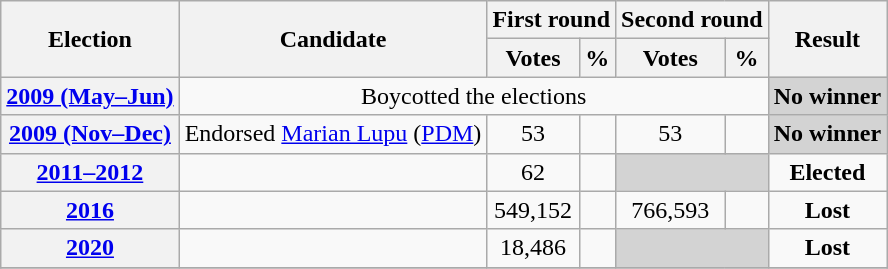<table class=wikitable style=text-align:center>
<tr>
<th rowspan="2"><strong>Election</strong></th>
<th rowspan="2">Candidate</th>
<th colspan="2" scope="col">First round</th>
<th colspan="2">Second round</th>
<th rowspan="2">Result</th>
</tr>
<tr>
<th><strong>Votes</strong></th>
<th><strong>%</strong></th>
<th><strong>Votes</strong></th>
<th><strong>%</strong></th>
</tr>
<tr>
<th><a href='#'>2009 (May–Jun)</a></th>
<td colspan=5 rowspan=1>Boycotted the elections</td>
<td bgcolor=lightgrey colspan=1><strong>No winner</strong></td>
</tr>
<tr>
<th><a href='#'>2009 (Nov–Dec)</a></th>
<td>Endorsed <a href='#'>Marian Lupu</a> (<a href='#'>PDM</a>)</td>
<td>53</td>
<td></td>
<td>53</td>
<td></td>
<td bgcolor=lightgrey colspan=1><strong>No winner</strong></td>
</tr>
<tr>
<th><a href='#'>2011–2012</a></th>
<td></td>
<td>62</td>
<td></td>
<td bgcolor=lightgrey colspan=2></td>
<td><strong>Elected</strong> </td>
</tr>
<tr>
<th><a href='#'>2016</a></th>
<td></td>
<td>549,152</td>
<td></td>
<td>766,593</td>
<td></td>
<td><strong>Lost</strong> </td>
</tr>
<tr>
<th><a href='#'>2020</a></th>
<td></td>
<td>18,486</td>
<td></td>
<td bgcolor=lightgrey colspan=2></td>
<td><strong>Lost</strong> </td>
</tr>
<tr>
</tr>
</table>
